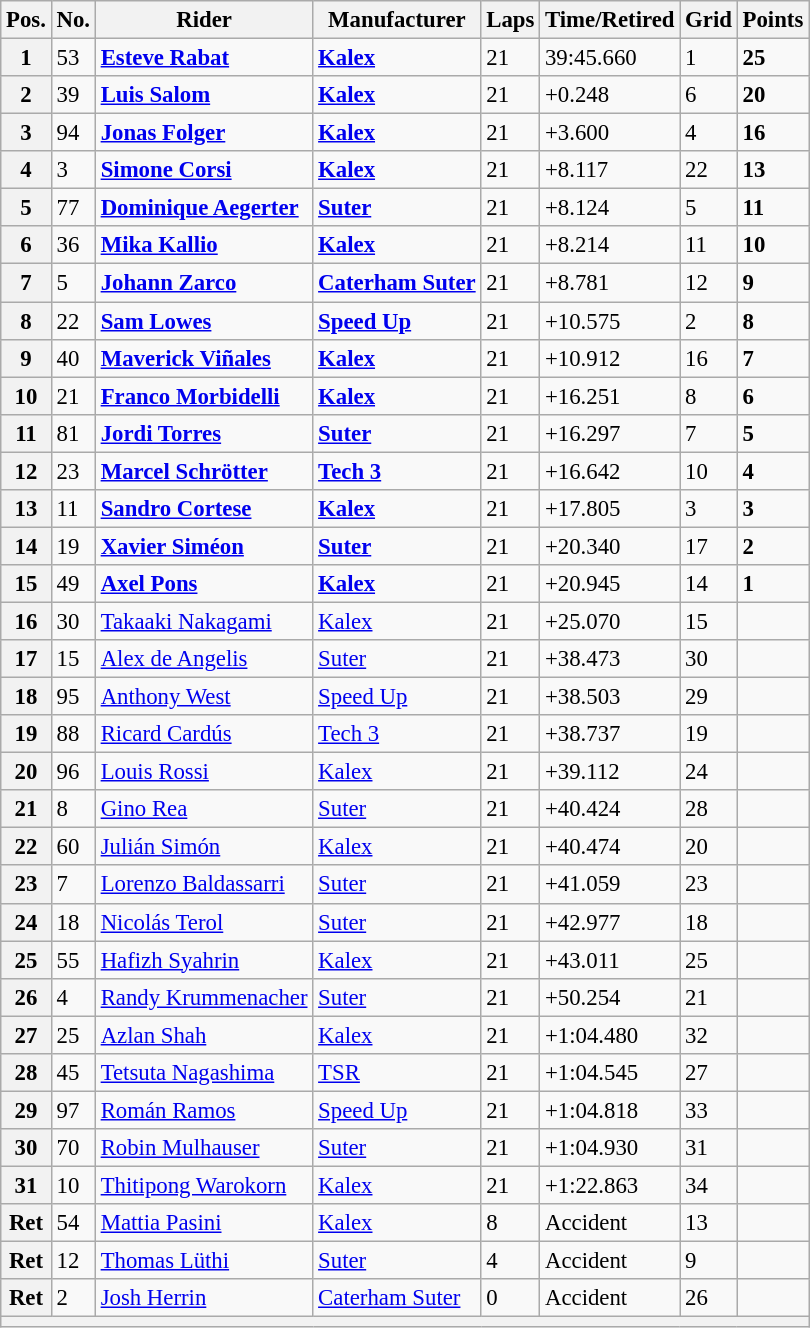<table class="wikitable" style="font-size: 95%;">
<tr>
<th>Pos.</th>
<th>No.</th>
<th>Rider</th>
<th>Manufacturer</th>
<th>Laps</th>
<th>Time/Retired</th>
<th>Grid</th>
<th>Points</th>
</tr>
<tr>
<th>1</th>
<td>53</td>
<td> <strong><a href='#'>Esteve Rabat</a></strong></td>
<td><strong><a href='#'>Kalex</a></strong></td>
<td>21</td>
<td>39:45.660</td>
<td>1</td>
<td><strong>25</strong></td>
</tr>
<tr>
<th>2</th>
<td>39</td>
<td> <strong><a href='#'>Luis Salom</a></strong></td>
<td><strong><a href='#'>Kalex</a></strong></td>
<td>21</td>
<td>+0.248</td>
<td>6</td>
<td><strong>20</strong></td>
</tr>
<tr>
<th>3</th>
<td>94</td>
<td> <strong><a href='#'>Jonas Folger</a></strong></td>
<td><strong><a href='#'>Kalex</a></strong></td>
<td>21</td>
<td>+3.600</td>
<td>4</td>
<td><strong>16</strong></td>
</tr>
<tr>
<th>4</th>
<td>3</td>
<td> <strong><a href='#'>Simone Corsi</a></strong></td>
<td><strong><a href='#'>Kalex</a></strong></td>
<td>21</td>
<td>+8.117</td>
<td>22</td>
<td><strong>13</strong></td>
</tr>
<tr>
<th>5</th>
<td>77</td>
<td> <strong><a href='#'>Dominique Aegerter</a></strong></td>
<td><strong><a href='#'>Suter</a></strong></td>
<td>21</td>
<td>+8.124</td>
<td>5</td>
<td><strong>11</strong></td>
</tr>
<tr>
<th>6</th>
<td>36</td>
<td> <strong><a href='#'>Mika Kallio</a></strong></td>
<td><strong><a href='#'>Kalex</a></strong></td>
<td>21</td>
<td>+8.214</td>
<td>11</td>
<td><strong>10</strong></td>
</tr>
<tr>
<th>7</th>
<td>5</td>
<td> <strong><a href='#'>Johann Zarco</a></strong></td>
<td><strong><a href='#'>Caterham Suter</a></strong></td>
<td>21</td>
<td>+8.781</td>
<td>12</td>
<td><strong>9</strong></td>
</tr>
<tr>
<th>8</th>
<td>22</td>
<td> <strong><a href='#'>Sam Lowes</a></strong></td>
<td><strong><a href='#'>Speed Up</a></strong></td>
<td>21</td>
<td>+10.575</td>
<td>2</td>
<td><strong>8</strong></td>
</tr>
<tr>
<th>9</th>
<td>40</td>
<td> <strong><a href='#'>Maverick Viñales</a></strong></td>
<td><strong><a href='#'>Kalex</a></strong></td>
<td>21</td>
<td>+10.912</td>
<td>16</td>
<td><strong>7</strong></td>
</tr>
<tr>
<th>10</th>
<td>21</td>
<td> <strong><a href='#'>Franco Morbidelli</a></strong></td>
<td><strong><a href='#'>Kalex</a></strong></td>
<td>21</td>
<td>+16.251</td>
<td>8</td>
<td><strong>6</strong></td>
</tr>
<tr>
<th>11</th>
<td>81</td>
<td> <strong><a href='#'>Jordi Torres</a></strong></td>
<td><strong><a href='#'>Suter</a></strong></td>
<td>21</td>
<td>+16.297</td>
<td>7</td>
<td><strong>5</strong></td>
</tr>
<tr>
<th>12</th>
<td>23</td>
<td> <strong><a href='#'>Marcel Schrötter</a></strong></td>
<td><strong><a href='#'>Tech 3</a></strong></td>
<td>21</td>
<td>+16.642</td>
<td>10</td>
<td><strong>4</strong></td>
</tr>
<tr>
<th>13</th>
<td>11</td>
<td> <strong><a href='#'>Sandro Cortese</a></strong></td>
<td><strong><a href='#'>Kalex</a></strong></td>
<td>21</td>
<td>+17.805</td>
<td>3</td>
<td><strong>3</strong></td>
</tr>
<tr>
<th>14</th>
<td>19</td>
<td> <strong><a href='#'>Xavier Siméon</a></strong></td>
<td><strong><a href='#'>Suter</a></strong></td>
<td>21</td>
<td>+20.340</td>
<td>17</td>
<td><strong>2</strong></td>
</tr>
<tr>
<th>15</th>
<td>49</td>
<td> <strong><a href='#'>Axel Pons</a></strong></td>
<td><strong><a href='#'>Kalex</a></strong></td>
<td>21</td>
<td>+20.945</td>
<td>14</td>
<td><strong>1</strong></td>
</tr>
<tr>
<th>16</th>
<td>30</td>
<td> <a href='#'>Takaaki Nakagami</a></td>
<td><a href='#'>Kalex</a></td>
<td>21</td>
<td>+25.070</td>
<td>15</td>
<td></td>
</tr>
<tr>
<th>17</th>
<td>15</td>
<td> <a href='#'>Alex de Angelis</a></td>
<td><a href='#'>Suter</a></td>
<td>21</td>
<td>+38.473</td>
<td>30</td>
<td></td>
</tr>
<tr>
<th>18</th>
<td>95</td>
<td> <a href='#'>Anthony West</a></td>
<td><a href='#'>Speed Up</a></td>
<td>21</td>
<td>+38.503</td>
<td>29</td>
<td></td>
</tr>
<tr>
<th>19</th>
<td>88</td>
<td> <a href='#'>Ricard Cardús</a></td>
<td><a href='#'>Tech 3</a></td>
<td>21</td>
<td>+38.737</td>
<td>19</td>
<td></td>
</tr>
<tr>
<th>20</th>
<td>96</td>
<td> <a href='#'>Louis Rossi</a></td>
<td><a href='#'>Kalex</a></td>
<td>21</td>
<td>+39.112</td>
<td>24</td>
<td></td>
</tr>
<tr>
<th>21</th>
<td>8</td>
<td> <a href='#'>Gino Rea</a></td>
<td><a href='#'>Suter</a></td>
<td>21</td>
<td>+40.424</td>
<td>28</td>
<td></td>
</tr>
<tr>
<th>22</th>
<td>60</td>
<td> <a href='#'>Julián Simón</a></td>
<td><a href='#'>Kalex</a></td>
<td>21</td>
<td>+40.474</td>
<td>20</td>
<td></td>
</tr>
<tr>
<th>23</th>
<td>7</td>
<td> <a href='#'>Lorenzo Baldassarri</a></td>
<td><a href='#'>Suter</a></td>
<td>21</td>
<td>+41.059</td>
<td>23</td>
<td></td>
</tr>
<tr>
<th>24</th>
<td>18</td>
<td> <a href='#'>Nicolás Terol</a></td>
<td><a href='#'>Suter</a></td>
<td>21</td>
<td>+42.977</td>
<td>18</td>
<td></td>
</tr>
<tr>
<th>25</th>
<td>55</td>
<td> <a href='#'>Hafizh Syahrin</a></td>
<td><a href='#'>Kalex</a></td>
<td>21</td>
<td>+43.011</td>
<td>25</td>
<td></td>
</tr>
<tr>
<th>26</th>
<td>4</td>
<td> <a href='#'>Randy Krummenacher</a></td>
<td><a href='#'>Suter</a></td>
<td>21</td>
<td>+50.254</td>
<td>21</td>
<td></td>
</tr>
<tr>
<th>27</th>
<td>25</td>
<td> <a href='#'>Azlan Shah</a></td>
<td><a href='#'>Kalex</a></td>
<td>21</td>
<td>+1:04.480</td>
<td>32</td>
<td></td>
</tr>
<tr>
<th>28</th>
<td>45</td>
<td> <a href='#'>Tetsuta Nagashima</a></td>
<td><a href='#'>TSR</a></td>
<td>21</td>
<td>+1:04.545</td>
<td>27</td>
<td></td>
</tr>
<tr>
<th>29</th>
<td>97</td>
<td> <a href='#'>Román Ramos</a></td>
<td><a href='#'>Speed Up</a></td>
<td>21</td>
<td>+1:04.818</td>
<td>33</td>
<td></td>
</tr>
<tr>
<th>30</th>
<td>70</td>
<td> <a href='#'>Robin Mulhauser</a></td>
<td><a href='#'>Suter</a></td>
<td>21</td>
<td>+1:04.930</td>
<td>31</td>
<td></td>
</tr>
<tr>
<th>31</th>
<td>10</td>
<td> <a href='#'>Thitipong Warokorn</a></td>
<td><a href='#'>Kalex</a></td>
<td>21</td>
<td>+1:22.863</td>
<td>34</td>
<td></td>
</tr>
<tr>
<th>Ret</th>
<td>54</td>
<td> <a href='#'>Mattia Pasini</a></td>
<td><a href='#'>Kalex</a></td>
<td>8</td>
<td>Accident</td>
<td>13</td>
<td></td>
</tr>
<tr>
<th>Ret</th>
<td>12</td>
<td> <a href='#'>Thomas Lüthi</a></td>
<td><a href='#'>Suter</a></td>
<td>4</td>
<td>Accident</td>
<td>9</td>
<td></td>
</tr>
<tr>
<th>Ret</th>
<td>2</td>
<td> <a href='#'>Josh Herrin</a></td>
<td><a href='#'>Caterham Suter</a></td>
<td>0</td>
<td>Accident</td>
<td>26</td>
<td></td>
</tr>
<tr>
<th colspan=8></th>
</tr>
</table>
